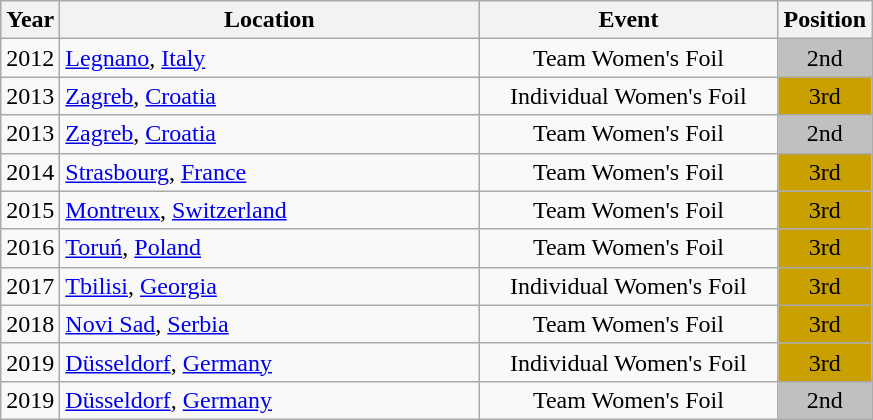<table class="wikitable" style="text-align:center;">
<tr>
<th>Year</th>
<th style="width:17em">Location</th>
<th style="width:12em">Event</th>
<th>Position</th>
</tr>
<tr>
<td>2012</td>
<td rowspan="1" align="left"> <a href='#'>Legnano</a>, <a href='#'>Italy</a></td>
<td>Team Women's Foil</td>
<td bgcolor="silver">2nd</td>
</tr>
<tr>
<td>2013</td>
<td rowspan="1" align="left"> <a href='#'>Zagreb</a>, <a href='#'>Croatia</a></td>
<td>Individual Women's Foil</td>
<td bgcolor="caramel">3rd</td>
</tr>
<tr>
<td>2013</td>
<td rowspan="1" align="left"> <a href='#'>Zagreb</a>, <a href='#'>Croatia</a></td>
<td>Team Women's Foil</td>
<td bgcolor="silver">2nd</td>
</tr>
<tr>
<td>2014</td>
<td rowspan="1" align="left"> <a href='#'>Strasbourg</a>, <a href='#'>France</a></td>
<td>Team Women's Foil</td>
<td bgcolor="caramel">3rd</td>
</tr>
<tr>
<td>2015</td>
<td rowspan="1" align="left"> <a href='#'>Montreux</a>, <a href='#'>Switzerland</a></td>
<td>Team Women's Foil</td>
<td bgcolor="caramel">3rd</td>
</tr>
<tr>
<td>2016</td>
<td rowspan="1" align="left"> <a href='#'>Toruń</a>, <a href='#'>Poland</a></td>
<td>Team Women's Foil</td>
<td bgcolor="caramel">3rd</td>
</tr>
<tr>
<td>2017</td>
<td rowspan="1" align="left"> <a href='#'>Tbilisi</a>, <a href='#'>Georgia</a></td>
<td>Individual Women's Foil</td>
<td bgcolor="caramel">3rd</td>
</tr>
<tr>
<td>2018</td>
<td rowspan="1" align="left"> <a href='#'>Novi Sad</a>, <a href='#'>Serbia</a></td>
<td>Team Women's Foil</td>
<td bgcolor="caramel">3rd</td>
</tr>
<tr>
<td>2019</td>
<td rowspan="1" align="left"> <a href='#'>Düsseldorf</a>, <a href='#'>Germany</a></td>
<td>Individual Women's Foil</td>
<td bgcolor="caramel">3rd</td>
</tr>
<tr>
<td>2019</td>
<td rowspan="1" align="left"> <a href='#'>Düsseldorf</a>, <a href='#'>Germany</a></td>
<td>Team Women's Foil</td>
<td bgcolor="silver">2nd</td>
</tr>
</table>
